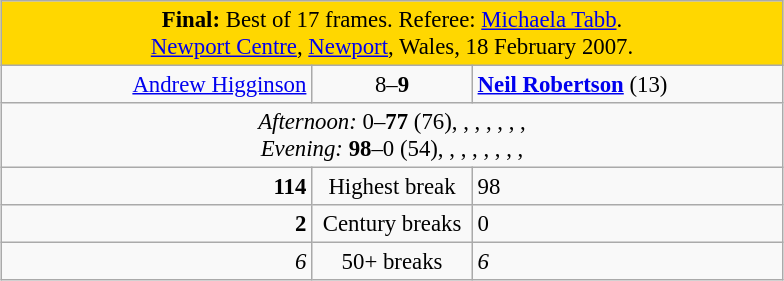<table class="wikitable" style="font-size: 95%; margin: 1em auto 1em auto;">
<tr>
<td colspan="3" align="center" bgcolor="#ffd700"><strong>Final:</strong> Best of 17 frames. Referee: <a href='#'>Michaela Tabb</a>.<br><a href='#'>Newport Centre</a>, <a href='#'>Newport</a>, Wales, 18 February 2007.</td>
</tr>
<tr>
<td width="200" align="right"><a href='#'>Andrew Higginson</a><br></td>
<td width="100" align="center">8–<strong>9</strong></td>
<td width="200"><strong><a href='#'>Neil Robertson</a></strong> (13)<br></td>
</tr>
<tr>
<td colspan="3" align="center" style="font-size: 100%"><em>Afternoon:</em> 0–<strong>77</strong> (76), , , , , , ,  <br><em>Evening:</em> <strong>98</strong>–0 (54), , , , , , , , </td>
</tr>
<tr>
<td align="right"><strong>114</strong></td>
<td align="center">Highest break</td>
<td>98</td>
</tr>
<tr>
<td align="right"><strong>2</strong></td>
<td align="center">Century breaks</td>
<td>0</td>
</tr>
<tr>
<td align="right"><em>6</em></td>
<td align="center">50+ breaks</td>
<td><em>6</em></td>
</tr>
</table>
